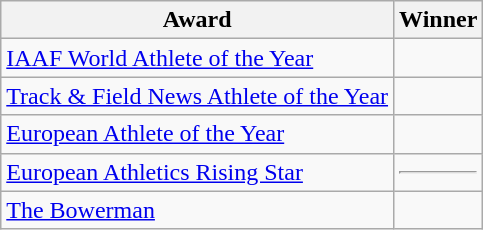<table class="wikitable sortable" style="text-align: left;">
<tr>
<th>Award</th>
<th>Winner</th>
</tr>
<tr>
<td><a href='#'>IAAF World Athlete of the Year</a></td>
<td></td>
</tr>
<tr>
<td><a href='#'>Track & Field News Athlete of the Year</a></td>
<td></td>
</tr>
<tr>
<td><a href='#'>European Athlete of the Year</a></td>
<td></td>
</tr>
<tr>
<td><a href='#'>European Athletics Rising Star</a></td>
<td><hr></td>
</tr>
<tr>
<td><a href='#'>The Bowerman</a></td>
<td></td>
</tr>
</table>
